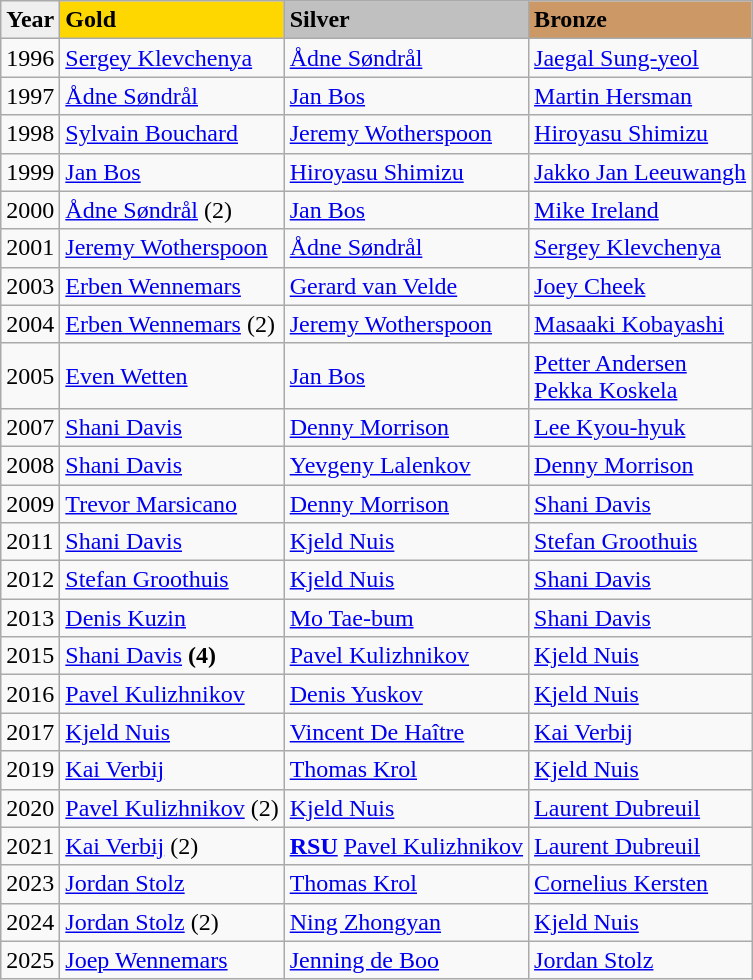<table class="wikitable">
<tr align="left" bgcolor="#efefef">
<td><strong>Year</strong></td>
<td bgcolor=gold><strong>Gold</strong></td>
<td bgcolor=silver><strong>Silver</strong></td>
<td bgcolor=cc9966><strong>Bronze</strong></td>
</tr>
<tr>
<td>1996</td>
<td> <a href='#'>Sergey Klevchenya</a></td>
<td> <a href='#'>Ådne Søndrål</a></td>
<td> <a href='#'>Jaegal Sung-yeol</a></td>
</tr>
<tr>
<td>1997</td>
<td> <a href='#'>Ådne Søndrål</a></td>
<td> <a href='#'>Jan Bos</a></td>
<td> <a href='#'>Martin Hersman</a></td>
</tr>
<tr>
<td>1998</td>
<td> <a href='#'>Sylvain Bouchard</a></td>
<td> <a href='#'>Jeremy Wotherspoon</a></td>
<td> <a href='#'>Hiroyasu Shimizu</a></td>
</tr>
<tr>
<td>1999</td>
<td> <a href='#'>Jan Bos</a></td>
<td> <a href='#'>Hiroyasu Shimizu</a></td>
<td> <a href='#'>Jakko Jan Leeuwangh</a></td>
</tr>
<tr>
<td>2000</td>
<td> <a href='#'>Ådne Søndrål</a> (2)</td>
<td> <a href='#'>Jan Bos</a></td>
<td> <a href='#'>Mike Ireland</a></td>
</tr>
<tr>
<td>2001</td>
<td> <a href='#'>Jeremy Wotherspoon</a></td>
<td> <a href='#'>Ådne Søndrål</a></td>
<td> <a href='#'>Sergey Klevchenya</a></td>
</tr>
<tr>
<td>2003</td>
<td> <a href='#'>Erben Wennemars</a></td>
<td> <a href='#'>Gerard van Velde</a></td>
<td> <a href='#'>Joey Cheek</a></td>
</tr>
<tr>
<td>2004</td>
<td> <a href='#'>Erben Wennemars</a> (2)</td>
<td> <a href='#'>Jeremy Wotherspoon</a></td>
<td> <a href='#'>Masaaki Kobayashi</a></td>
</tr>
<tr>
<td>2005</td>
<td> <a href='#'>Even Wetten</a></td>
<td> <a href='#'>Jan Bos</a></td>
<td> <a href='#'>Petter Andersen</a> <br>  <a href='#'>Pekka Koskela</a></td>
</tr>
<tr>
<td>2007</td>
<td> <a href='#'>Shani Davis</a></td>
<td> <a href='#'>Denny Morrison</a></td>
<td> <a href='#'>Lee Kyou-hyuk</a></td>
</tr>
<tr>
<td>2008</td>
<td> <a href='#'>Shani Davis</a></td>
<td> <a href='#'>Yevgeny Lalenkov</a></td>
<td> <a href='#'>Denny Morrison</a></td>
</tr>
<tr>
<td>2009</td>
<td> <a href='#'>Trevor Marsicano</a></td>
<td> <a href='#'>Denny Morrison</a></td>
<td> <a href='#'>Shani Davis</a></td>
</tr>
<tr>
<td>2011</td>
<td> <a href='#'>Shani Davis</a></td>
<td> <a href='#'>Kjeld Nuis</a></td>
<td> <a href='#'>Stefan Groothuis</a></td>
</tr>
<tr>
<td>2012</td>
<td> <a href='#'>Stefan Groothuis</a></td>
<td> <a href='#'>Kjeld Nuis</a></td>
<td> <a href='#'>Shani Davis</a></td>
</tr>
<tr>
<td>2013</td>
<td> <a href='#'>Denis Kuzin</a></td>
<td> <a href='#'>Mo Tae-bum</a></td>
<td> <a href='#'>Shani Davis</a></td>
</tr>
<tr>
<td>2015</td>
<td> <a href='#'>Shani Davis</a> <strong>(4)</strong></td>
<td> <a href='#'>Pavel Kulizhnikov</a></td>
<td> <a href='#'>Kjeld Nuis</a></td>
</tr>
<tr>
<td>2016</td>
<td> <a href='#'>Pavel Kulizhnikov</a></td>
<td> <a href='#'>Denis Yuskov</a></td>
<td> <a href='#'>Kjeld Nuis</a></td>
</tr>
<tr>
<td>2017</td>
<td> <a href='#'>Kjeld Nuis</a></td>
<td> <a href='#'>Vincent De Haître</a></td>
<td> <a href='#'>Kai Verbij</a></td>
</tr>
<tr>
<td>2019</td>
<td> <a href='#'>Kai Verbij</a></td>
<td> <a href='#'>Thomas Krol</a></td>
<td> <a href='#'>Kjeld Nuis</a></td>
</tr>
<tr>
<td>2020</td>
<td> <a href='#'>Pavel Kulizhnikov</a> (2)</td>
<td> <a href='#'>Kjeld Nuis</a></td>
<td> <a href='#'>Laurent Dubreuil</a></td>
</tr>
<tr>
<td>2021</td>
<td> <a href='#'>Kai Verbij</a> (2)</td>
<td><strong><a href='#'>RSU</a></strong> <a href='#'>Pavel Kulizhnikov</a></td>
<td> <a href='#'>Laurent Dubreuil</a></td>
</tr>
<tr>
<td>2023</td>
<td> <a href='#'>Jordan Stolz</a></td>
<td> <a href='#'>Thomas Krol</a></td>
<td> <a href='#'>Cornelius Kersten</a></td>
</tr>
<tr>
<td>2024</td>
<td> <a href='#'>Jordan Stolz</a> (2)</td>
<td> <a href='#'>Ning Zhongyan</a></td>
<td> <a href='#'>Kjeld Nuis</a></td>
</tr>
<tr>
<td>2025</td>
<td> <a href='#'>Joep Wennemars</a></td>
<td> <a href='#'>Jenning de Boo</a></td>
<td> <a href='#'>Jordan Stolz</a></td>
</tr>
</table>
